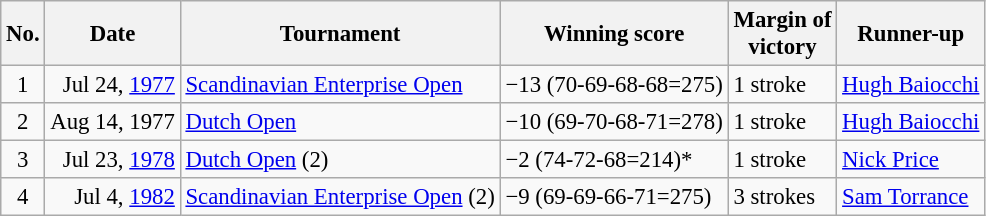<table class="wikitable" style="font-size:95%;">
<tr>
<th>No.</th>
<th>Date</th>
<th>Tournament</th>
<th>Winning score</th>
<th>Margin of<br>victory</th>
<th>Runner-up</th>
</tr>
<tr>
<td align=center>1</td>
<td align=right>Jul 24, <a href='#'>1977</a></td>
<td><a href='#'>Scandinavian Enterprise Open</a></td>
<td>−13 (70-69-68-68=275)</td>
<td>1 stroke</td>
<td> <a href='#'>Hugh Baiocchi</a></td>
</tr>
<tr>
<td align=center>2</td>
<td align=right>Aug 14, 1977</td>
<td><a href='#'>Dutch Open</a></td>
<td>−10 (69-70-68-71=278)</td>
<td>1 stroke</td>
<td> <a href='#'>Hugh Baiocchi</a></td>
</tr>
<tr>
<td align=center>3</td>
<td align=right>Jul 23, <a href='#'>1978</a></td>
<td><a href='#'>Dutch Open</a> (2)</td>
<td>−2 (74-72-68=214)*</td>
<td>1 stroke</td>
<td> <a href='#'>Nick Price</a></td>
</tr>
<tr>
<td align=center>4</td>
<td align=right>Jul 4, <a href='#'>1982</a></td>
<td><a href='#'>Scandinavian Enterprise Open</a> (2)</td>
<td>−9 (69-69-66-71=275)</td>
<td>3 strokes</td>
<td> <a href='#'>Sam Torrance</a></td>
</tr>
</table>
